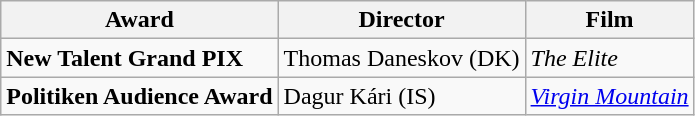<table class="wikitable">
<tr>
<th>Award</th>
<th>Director</th>
<th>Film</th>
</tr>
<tr>
<td><strong>New Talent Grand PIX</strong></td>
<td>Thomas Daneskov (DK)</td>
<td><em>The Elite</em></td>
</tr>
<tr>
<td><strong>Politiken Audience Award</strong></td>
<td>Dagur Kári (IS)</td>
<td><em><a href='#'>Virgin Mountain</a></em></td>
</tr>
</table>
